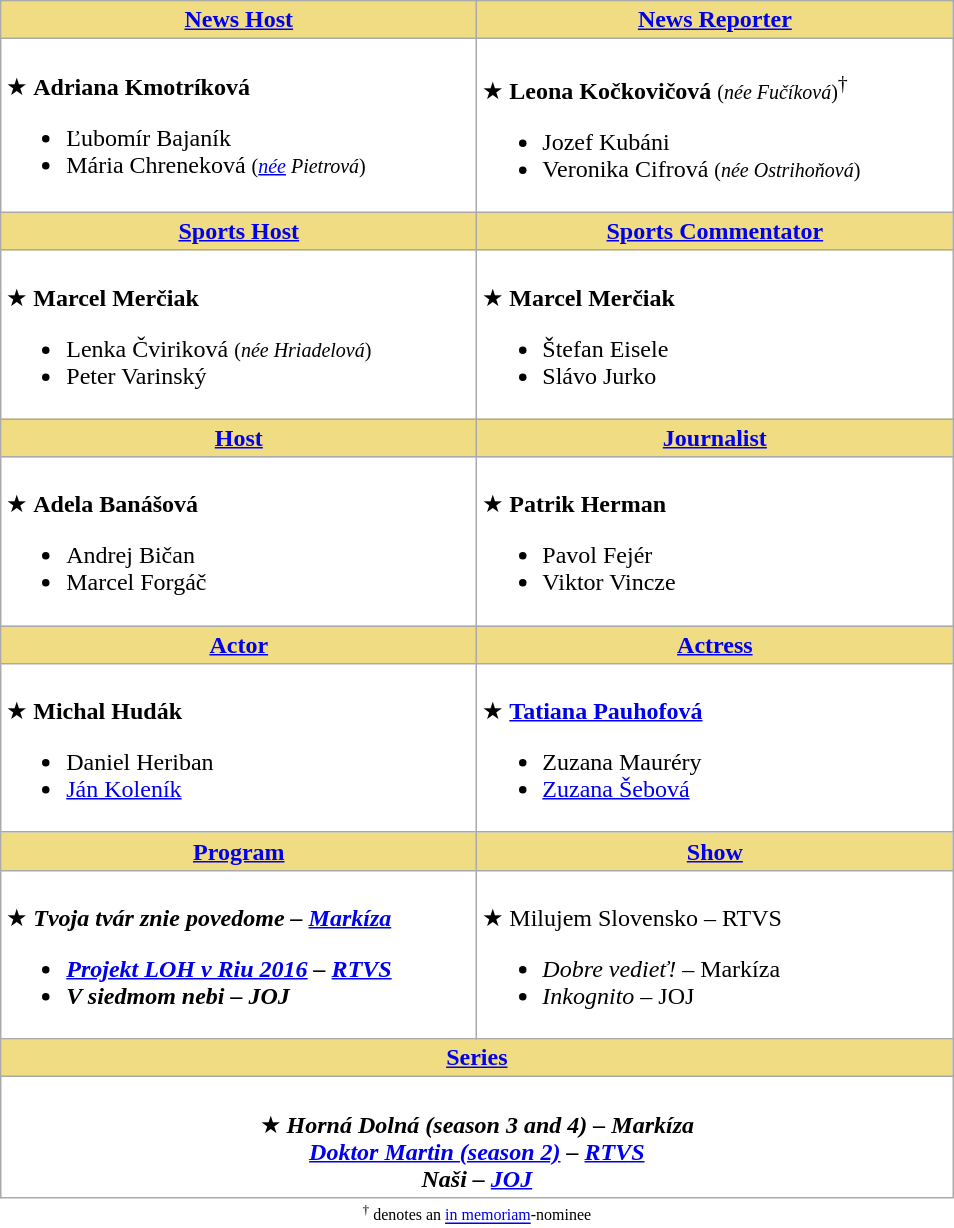<table class=wikitable style="background:white">
<tr>
<th style=background:#F0DC82 width=310><a href='#'>News Host</a></th>
<th style=background:#F0DC82 width=310><a href='#'>News Reporter</a></th>
</tr>
<tr>
<td scope=row valign=top><br>★ <strong>Adriana Kmotríková</strong><ul><li>Ľubomír Bajaník</li><li>Mária Chreneková <small>(<em><a href='#'>née</a> Pietrová</em>)</small></li></ul></td>
<td scope=row valign=top><br>★ <strong>Leona Kočkovičová</strong> <small>(<em>née Fučíková</em>)</small><sup>†</sup><ul><li>Jozef Kubáni</li><li>Veronika Cifrová <small>(<em>née Ostrihoňová</em>)</small></li></ul></td>
</tr>
<tr>
<th style=background:#F0DC82 width=310><a href='#'>Sports Host</a></th>
<th style=background:#F0DC82 width=310><a href='#'>Sports Commentator</a></th>
</tr>
<tr>
<td scope=row valign=top><br>★ <strong>Marcel Merčiak</strong><ul><li>Lenka Čviriková <small>(<em>née Hriadelová</em>)</small></li><li>Peter Varinský</li></ul></td>
<td scope=row valign=top><br>★ <strong>Marcel Merčiak</strong><ul><li>Štefan Eisele</li><li>Slávo Jurko</li></ul></td>
</tr>
<tr>
<th style=background:#F0DC82 width=310><a href='#'>Host</a></th>
<th style=background:#F0DC82 width=310><a href='#'>Journalist</a></th>
</tr>
<tr>
<td scope=row valign=top><br>★ <strong>Adela Banášová</strong><ul><li>Andrej Bičan</li><li>Marcel Forgáč</li></ul></td>
<td scope=row valign=top><br>★ <strong>Patrik Herman</strong><ul><li>Pavol Fejér</li><li>Viktor Vincze</li></ul></td>
</tr>
<tr>
<th style=background:#F0DC82 width=310><a href='#'>Actor</a></th>
<th style=background:#F0DC82 width=310><a href='#'>Actress</a></th>
</tr>
<tr>
<td scope=row valign=top><br>★ <strong>Michal Hudák</strong><ul><li>Daniel Heriban</li><li><a href='#'>Ján Koleník</a></li></ul></td>
<td scope=row valign=top><br>★ <strong><a href='#'>Tatiana Pauhofová</a></strong><ul><li>Zuzana Mauréry</li><li><a href='#'>Zuzana Šebová</a></li></ul></td>
</tr>
<tr>
<th style=background:#F0DC82 width=310><a href='#'>Program</a></th>
<th style=background:#F0DC82 width=310><a href='#'>Show</a></th>
</tr>
<tr>
<td scope=row valign=top><br>★ <strong><em>Tvoja tvár znie povedome<em> – <a href='#'>Markíza</a><strong><ul><li></em><a href='#'>Projekt LOH v Riu 2016</a><em> – <a href='#'>RTVS</a></li><li></em>V siedmom nebi<em> – JOJ</li></ul></td>
<td scope=row valign=top><br>★ </em></strong>Milujem Slovensko</em> – RTVS</strong><ul><li><em>Dobre vedieť!</em> – Markíza</li><li><em>Inkognito</em> – JOJ</li></ul></td>
</tr>
<tr>
<th colspan=2 style=background:#F0DC82 width=620><a href='#'>Series</a></th>
</tr>
<tr>
<td colspan=2 scope=row valign=top align=center><br>★ <strong><em>Horná Dolná (season 3 and 4)<em> – Markíza<strong> <br></em><a href='#'>Doktor Martin (season 2)</a><em> – <a href='#'>RTVS</a> <br></em>Naši<em> – <a href='#'>JOJ</a></td>
</tr>
<tr>
<td width=620 colspan=2 style="font-size:8pt; border-bottom:1px solid white; border-left:1px solid white; border-right:1px solid white"  align=center><sup>†</sup> denotes an <a href='#'>in memoriam</a>-nominee</td>
</tr>
</table>
